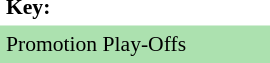<table align=right cellpadding="4" cellspacing="0" width=180px style="font-size: 90%">
<tr align=left>
<th>Key:</th>
</tr>
<tr style="background:#ACE1AF">
<td colspan=2>Promotion Play-Offs</td>
</tr>
<tr>
<td></td>
<td></td>
</tr>
</table>
